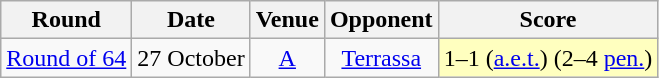<table class="wikitable" style="text-align:center;">
<tr>
<th>Round</th>
<th>Date</th>
<th>Venue</th>
<th>Opponent</th>
<th>Score</th>
</tr>
<tr>
<td><a href='#'>Round of 64</a></td>
<td>27 October</td>
<td><a href='#'>A</a></td>
<td><a href='#'>Terrassa</a></td>
<td bgcolor="#FFFFBF">1–1 (<a href='#'>a.e.t.</a>) (2–4 <a href='#'>pen.</a>)</td>
</tr>
</table>
